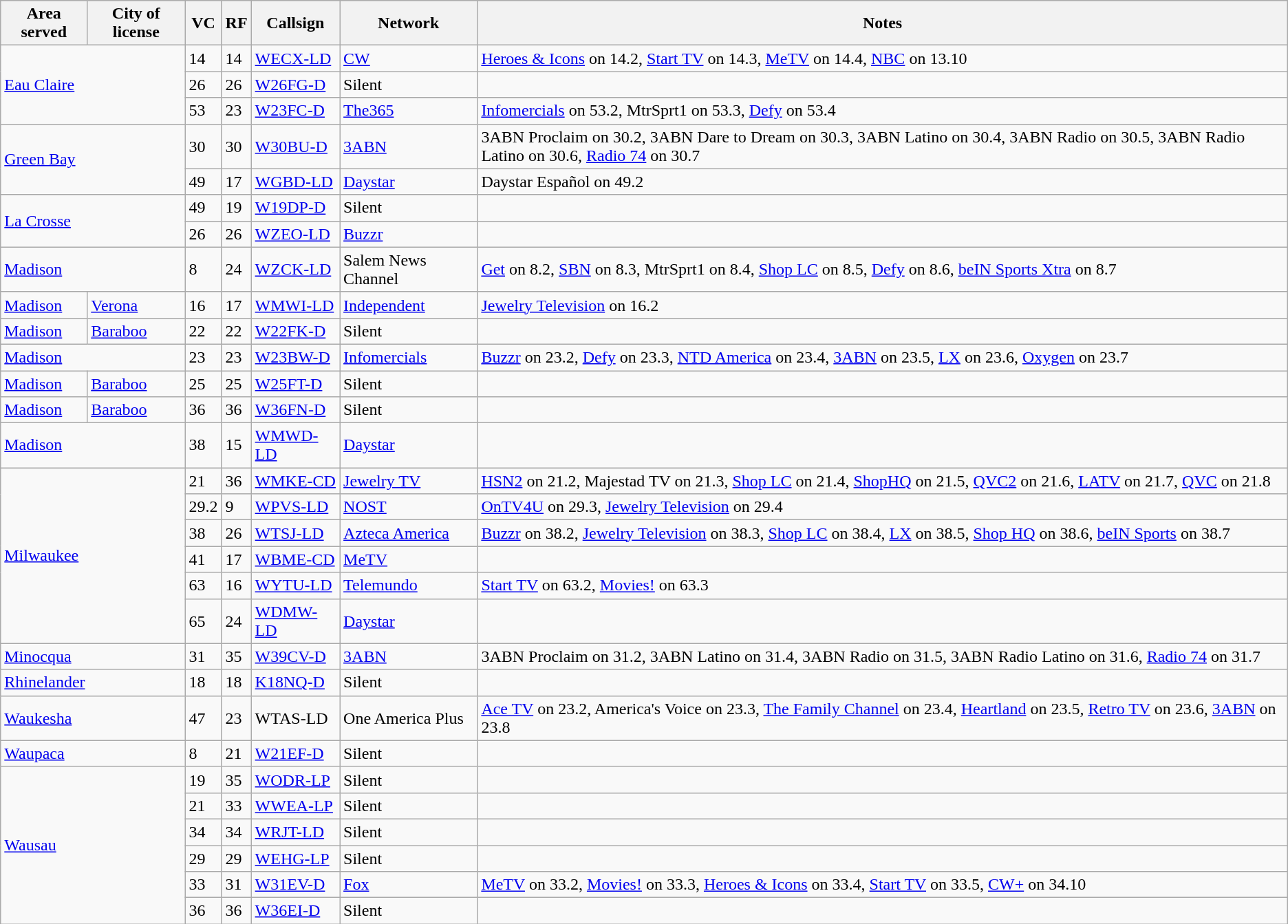<table class="sortable wikitable" style="vertical-align: top; text-align: left; margin: 1em 1em 1em 0; background: #f9f9f9;">
<tr>
<th>Area served</th>
<th>City of license</th>
<th>VC</th>
<th>RF</th>
<th>Callsign</th>
<th>Network</th>
<th class="unsortable">Notes</th>
</tr>
<tr>
<td colspan="2" rowspan="3"><a href='#'>Eau Claire</a></td>
<td>14</td>
<td>14</td>
<td><a href='#'>WECX-LD</a></td>
<td><a href='#'>CW</a></td>
<td><a href='#'>Heroes & Icons</a> on 14.2, <a href='#'>Start TV</a> on 14.3, <a href='#'>MeTV</a> on 14.4, <a href='#'>NBC</a> on 13.10</td>
</tr>
<tr>
<td>26</td>
<td>26</td>
<td><a href='#'>W26FG-D</a></td>
<td>Silent</td>
<td></td>
</tr>
<tr>
<td>53</td>
<td>23</td>
<td><a href='#'>W23FC-D</a></td>
<td><a href='#'>The365</a></td>
<td><a href='#'>Infomercials</a> on 53.2, MtrSprt1 on 53.3, <a href='#'>Defy</a> on 53.4</td>
</tr>
<tr>
<td colspan="2" rowspan="2"><a href='#'>Green Bay</a></td>
<td>30</td>
<td>30</td>
<td><a href='#'>W30BU-D</a></td>
<td><a href='#'>3ABN</a></td>
<td>3ABN Proclaim on 30.2, 3ABN Dare to Dream on 30.3, 3ABN Latino on 30.4, 3ABN Radio on 30.5, 3ABN Radio Latino on 30.6, <a href='#'>Radio 74</a> on 30.7</td>
</tr>
<tr>
<td>49</td>
<td>17</td>
<td><a href='#'>WGBD-LD</a></td>
<td><a href='#'>Daystar</a></td>
<td>Daystar Español on 49.2</td>
</tr>
<tr>
<td colspan="2" rowspan="2"><a href='#'>La Crosse</a></td>
<td>49</td>
<td>19</td>
<td><a href='#'>W19DP-D</a></td>
<td>Silent</td>
<td></td>
</tr>
<tr>
<td>26</td>
<td>26</td>
<td><a href='#'>WZEO-LD</a></td>
<td><a href='#'>Buzzr</a></td>
<td></td>
</tr>
<tr>
<td colspan="2"><a href='#'>Madison</a></td>
<td>8</td>
<td>24</td>
<td><a href='#'>WZCK-LD</a></td>
<td>Salem News Channel</td>
<td><a href='#'>Get</a> on 8.2, <a href='#'>SBN</a> on 8.3, MtrSprt1 on 8.4, <a href='#'>Shop LC</a> on 8.5, <a href='#'>Defy</a> on 8.6, <a href='#'>beIN Sports Xtra</a> on 8.7</td>
</tr>
<tr>
<td><a href='#'>Madison</a></td>
<td><a href='#'>Verona</a></td>
<td>16</td>
<td>17</td>
<td><a href='#'>WMWI-LD</a></td>
<td><a href='#'>Independent</a></td>
<td><a href='#'>Jewelry Television</a> on 16.2</td>
</tr>
<tr>
<td><a href='#'>Madison</a></td>
<td><a href='#'>Baraboo</a></td>
<td>22</td>
<td>22</td>
<td><a href='#'>W22FK-D</a></td>
<td>Silent</td>
<td></td>
</tr>
<tr>
<td colspan="2"><a href='#'>Madison</a></td>
<td>23</td>
<td>23</td>
<td><a href='#'>W23BW-D</a></td>
<td><a href='#'>Infomercials</a></td>
<td><a href='#'>Buzzr</a> on 23.2, <a href='#'>Defy</a> on 23.3, <a href='#'>NTD America</a> on 23.4, <a href='#'>3ABN</a> on 23.5, <a href='#'>LX</a> on 23.6, <a href='#'>Oxygen</a> on 23.7</td>
</tr>
<tr>
<td><a href='#'>Madison</a></td>
<td><a href='#'>Baraboo</a></td>
<td>25</td>
<td>25</td>
<td><a href='#'>W25FT-D</a></td>
<td>Silent</td>
<td></td>
</tr>
<tr>
<td><a href='#'>Madison</a></td>
<td><a href='#'>Baraboo</a></td>
<td>36</td>
<td>36</td>
<td><a href='#'>W36FN-D</a></td>
<td>Silent</td>
<td></td>
</tr>
<tr>
<td colspan="2"><a href='#'>Madison</a></td>
<td>38</td>
<td>15</td>
<td><a href='#'>WMWD-LD</a></td>
<td><a href='#'>Daystar</a></td>
<td></td>
</tr>
<tr>
<td colspan="2" rowspan="6"><a href='#'>Milwaukee</a></td>
<td>21</td>
<td>36</td>
<td><a href='#'>WMKE-CD</a></td>
<td><a href='#'>Jewelry TV</a></td>
<td><a href='#'>HSN2</a> on 21.2, Majestad TV on 21.3, <a href='#'>Shop LC</a> on 21.4, <a href='#'>ShopHQ</a> on 21.5, <a href='#'>QVC2</a> on 21.6, <a href='#'>LATV</a> on 21.7, <a href='#'>QVC</a> on 21.8</td>
</tr>
<tr>
<td>29.2</td>
<td>9</td>
<td><a href='#'>WPVS-LD</a></td>
<td><a href='#'>NOST</a></td>
<td><a href='#'>OnTV4U</a> on 29.3, <a href='#'>Jewelry Television</a> on 29.4</td>
</tr>
<tr>
<td>38</td>
<td>26</td>
<td><a href='#'>WTSJ-LD</a></td>
<td><a href='#'>Azteca America</a></td>
<td><a href='#'>Buzzr</a> on 38.2, <a href='#'>Jewelry Television</a> on 38.3, <a href='#'>Shop LC</a> on 38.4, <a href='#'>LX</a> on 38.5, <a href='#'>Shop HQ</a> on 38.6, <a href='#'>beIN Sports</a> on 38.7</td>
</tr>
<tr>
<td>41</td>
<td>17</td>
<td><a href='#'>WBME-CD</a></td>
<td><a href='#'>MeTV</a></td>
<td></td>
</tr>
<tr>
<td>63</td>
<td>16</td>
<td><a href='#'>WYTU-LD</a></td>
<td><a href='#'>Telemundo</a></td>
<td><a href='#'>Start TV</a> on 63.2, <a href='#'>Movies!</a> on 63.3</td>
</tr>
<tr>
<td>65</td>
<td>24</td>
<td><a href='#'>WDMW-LD</a></td>
<td><a href='#'>Daystar</a></td>
<td></td>
</tr>
<tr>
<td colspan="2"><a href='#'>Minocqua</a></td>
<td>31</td>
<td>35</td>
<td><a href='#'>W39CV-D</a></td>
<td><a href='#'>3ABN</a></td>
<td>3ABN Proclaim on 31.2, 3ABN Latino on 31.4, 3ABN Radio on 31.5, 3ABN Radio Latino on 31.6, <a href='#'>Radio 74</a> on 31.7</td>
</tr>
<tr>
<td colspan="2"><a href='#'>Rhinelander</a></td>
<td>18</td>
<td>18</td>
<td><a href='#'>K18NQ-D</a></td>
<td>Silent</td>
<td></td>
</tr>
<tr>
<td colspan="2"><a href='#'>Waukesha</a></td>
<td>47</td>
<td>23</td>
<td>WTAS-LD</td>
<td>One America Plus</td>
<td><a href='#'>Ace TV</a> on 23.2, America's Voice on 23.3, <a href='#'>The Family Channel</a> on 23.4, <a href='#'>Heartland</a> on 23.5, <a href='#'>Retro TV</a> on 23.6, <a href='#'>3ABN</a> on 23.8</td>
</tr>
<tr>
<td colspan="2"><a href='#'>Waupaca</a></td>
<td>8</td>
<td>21</td>
<td><a href='#'>W21EF-D</a></td>
<td>Silent</td>
<td></td>
</tr>
<tr>
<td colspan="2" rowspan="6"><a href='#'>Wausau</a></td>
<td>19</td>
<td>35</td>
<td><a href='#'>WODR-LP</a></td>
<td>Silent</td>
<td></td>
</tr>
<tr>
<td>21</td>
<td>33</td>
<td><a href='#'>WWEA-LP</a></td>
<td>Silent</td>
<td></td>
</tr>
<tr>
<td>34</td>
<td>34</td>
<td><a href='#'>WRJT-LD</a></td>
<td>Silent</td>
<td></td>
</tr>
<tr>
<td>29</td>
<td>29</td>
<td><a href='#'>WEHG-LP</a></td>
<td>Silent</td>
<td></td>
</tr>
<tr>
<td>33</td>
<td>31</td>
<td><a href='#'>W31EV-D</a></td>
<td><a href='#'>Fox</a></td>
<td><a href='#'>MeTV</a> on 33.2, <a href='#'>Movies!</a> on 33.3, <a href='#'>Heroes & Icons</a> on 33.4, <a href='#'>Start TV</a> on 33.5, <a href='#'>CW+</a> on 34.10</td>
</tr>
<tr>
<td>36</td>
<td>36</td>
<td><a href='#'>W36EI-D</a></td>
<td>Silent</td>
<td></td>
</tr>
</table>
